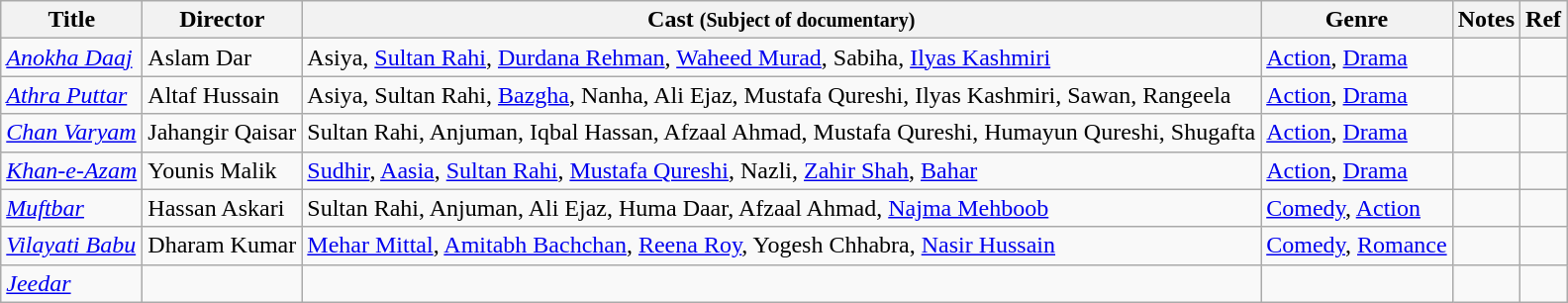<table class="wikitable sortable">
<tr>
<th>Title</th>
<th>Director</th>
<th>Cast <small>(Subject of documentary)</small></th>
<th>Genre</th>
<th>Notes</th>
<th>Ref</th>
</tr>
<tr>
<td><span></span> <em><a href='#'>Anokha Daaj</a></em></td>
<td>Aslam Dar</td>
<td>Asiya, <a href='#'>Sultan Rahi</a>, <a href='#'>Durdana Rehman</a>, <a href='#'>Waheed Murad</a>, Sabiha, <a href='#'>Ilyas Kashmiri</a></td>
<td><a href='#'>Action</a>, <a href='#'>Drama</a></td>
<td></td>
<td></td>
</tr>
<tr>
<td><em><a href='#'>Athra Puttar</a></em></td>
<td>Altaf Hussain</td>
<td>Asiya, Sultan Rahi, <a href='#'>Bazgha</a>, Nanha, Ali Ejaz, Mustafa Qureshi, Ilyas Kashmiri, Sawan, Rangeela</td>
<td><a href='#'>Action</a>, <a href='#'>Drama</a></td>
<td></td>
<td></td>
</tr>
<tr>
<td><span></span> <em><a href='#'>Chan Varyam</a></em></td>
<td>Jahangir Qaisar</td>
<td>Sultan Rahi, Anjuman, Iqbal Hassan, Afzaal Ahmad, Mustafa Qureshi, Humayun Qureshi, Shugafta</td>
<td><a href='#'>Action</a>, <a href='#'>Drama</a></td>
<td></td>
<td></td>
</tr>
<tr>
<td><span></span> <em><a href='#'>Khan-e-Azam</a></em></td>
<td>Younis Malik</td>
<td><a href='#'>Sudhir</a>, <a href='#'>Aasia</a>, <a href='#'>Sultan Rahi</a>, <a href='#'>Mustafa Qureshi</a>, Nazli, <a href='#'>Zahir Shah</a>, <a href='#'>Bahar</a></td>
<td><a href='#'>Action</a>, <a href='#'>Drama</a></td>
<td></td>
<td></td>
</tr>
<tr>
<td><span></span> <em><a href='#'>Muftbar</a></em></td>
<td>Hassan Askari</td>
<td>Sultan Rahi, Anjuman, Ali Ejaz, Huma Daar, Afzaal Ahmad, <a href='#'>Najma Mehboob</a></td>
<td><a href='#'>Comedy</a>, <a href='#'>Action</a></td>
<td></td>
<td></td>
</tr>
<tr>
<td><span></span> <em><a href='#'>Vilayati Babu</a></em></td>
<td>Dharam Kumar</td>
<td><a href='#'>Mehar Mittal</a>, <a href='#'>Amitabh Bachchan</a>, <a href='#'>Reena Roy</a>, Yogesh Chhabra, <a href='#'>Nasir Hussain</a></td>
<td><a href='#'>Comedy</a>, <a href='#'>Romance</a></td>
<td></td>
<td></td>
</tr>
<tr>
<td><em><a href='#'>Jeedar</a></em></td>
<td></td>
<td></td>
<td></td>
<td></td>
</tr>
</table>
